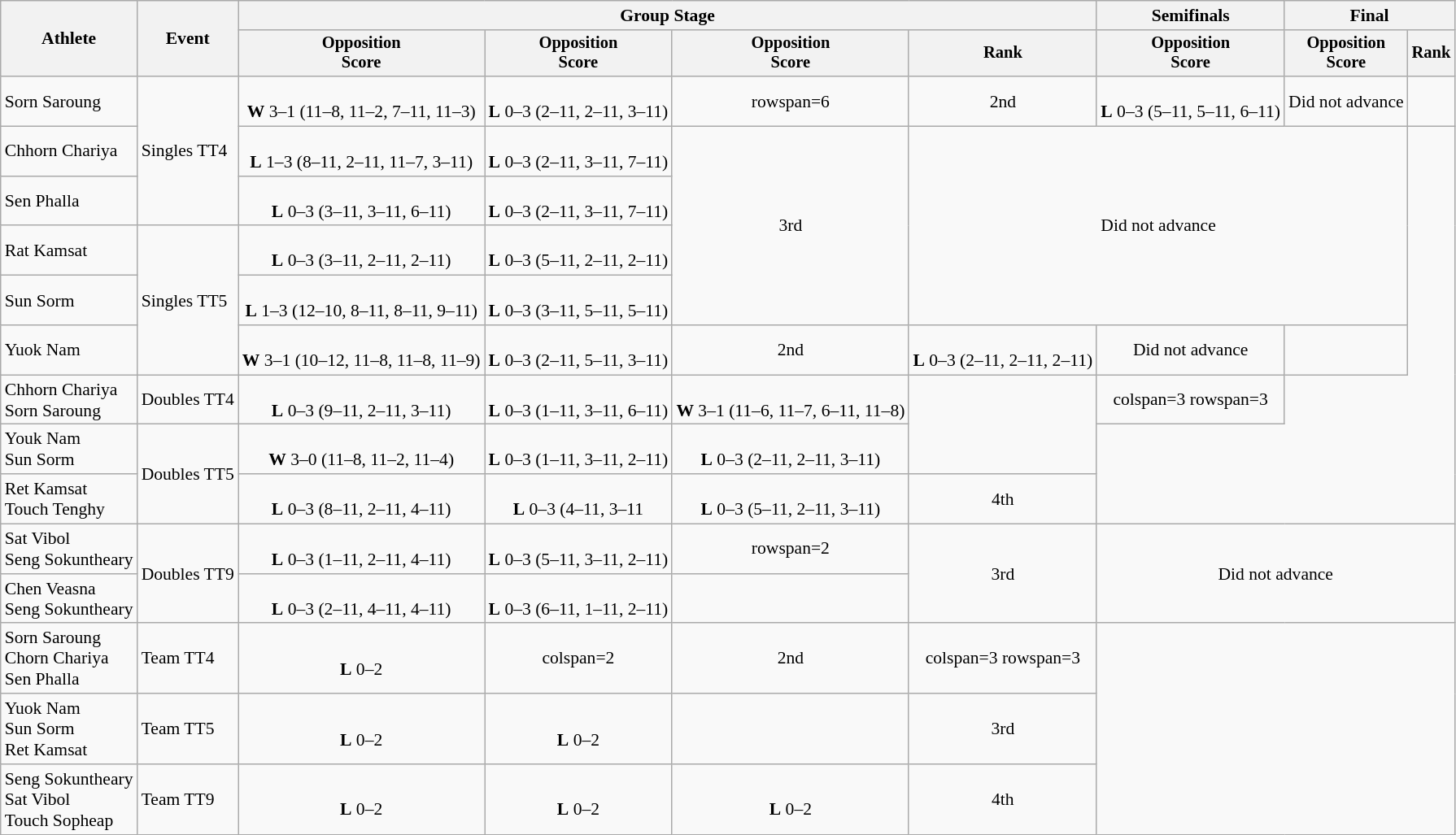<table class="wikitable" style="font-size:90%">
<tr>
<th rowspan=2>Athlete</th>
<th rowspan=2>Event</th>
<th colspan=4>Group Stage</th>
<th>Semifinals</th>
<th colspan=2>Final</th>
</tr>
<tr style="font-size:95%">
<th>Opposition<br>Score</th>
<th>Opposition<br>Score</th>
<th>Opposition<br>Score</th>
<th>Rank</th>
<th>Opposition<br>Score</th>
<th>Opposition<br>Score</th>
<th>Rank</th>
</tr>
<tr style="text-align:center">
<td style="text-align:left">Sorn Saroung</td>
<td style="text-align:left" rowspan=3>Singles TT4</td>
<td><br><strong>W</strong> 3–1 (11–8, 11–2, 7–11, 11–3)</td>
<td><br><strong>L</strong> 0–3 (2–11, 2–11, 3–11)</td>
<td>rowspan=6 </td>
<td>2nd</td>
<td><br><strong>L</strong> 0–3 (5–11, 5–11, 6–11)</td>
<td>Did not advance</td>
<td></td>
</tr>
<tr style="text-align:center">
<td style="text-align:left">Chhorn Chariya</td>
<td><br><strong>L</strong> 1–3 (8–11, 2–11, 11–7, 3–11)</td>
<td><br><strong>L</strong> 0–3 (2–11, 3–11, 7–11)</td>
<td rowspan=4>3rd</td>
<td colspan=3 rowspan=4>Did not advance</td>
</tr>
<tr style="text-align:center">
<td style="text-align:left">Sen Phalla</td>
<td><br><strong>L</strong> 0–3 (3–11, 3–11, 6–11)</td>
<td><br><strong>L</strong> 0–3 (2–11, 3–11, 7–11)</td>
</tr>
<tr style="text-align:center">
<td style="text-align:left">Rat Kamsat</td>
<td style="text-align:left" rowspan=3>Singles TT5</td>
<td><br><strong>L</strong> 0–3 (3–11, 2–11, 2–11)</td>
<td><br><strong>L</strong> 0–3 (5–11, 2–11, 2–11)</td>
</tr>
<tr style="text-align:center">
<td style="text-align:left">Sun Sorm</td>
<td><br><strong>L</strong> 1–3 (12–10, 8–11, 8–11, 9–11)</td>
<td><br><strong>L</strong> 0–3 (3–11, 5–11, 5–11)</td>
</tr>
<tr style="text-align:center">
<td style="text-align:left">Yuok Nam</td>
<td><br><strong>W</strong> 3–1 (10–12, 11–8, 11–8, 11–9)</td>
<td><br><strong>L</strong> 0–3 (2–11, 5–11, 3–11)</td>
<td>2nd</td>
<td><br><strong>L</strong> 0–3 (2–11, 2–11, 2–11)</td>
<td>Did not advance</td>
<td></td>
</tr>
<tr style="text-align:center">
<td style="text-align:left">Chhorn Chariya<br>Sorn Saroung</td>
<td style="text-align:left">Doubles TT4</td>
<td><br><strong>L</strong> 0–3 (9–11, 2–11, 3–11)</td>
<td><br><strong>L</strong> 0–3 (1–11, 3–11, 6–11)</td>
<td><br><strong>W</strong> 3–1 (11–6, 11–7, 6–11, 11–8)</td>
<td rowspan=2></td>
<td>colspan=3 rowspan=3 </td>
</tr>
<tr style="text-align:center">
<td style="text-align:left">Youk Nam<br>Sun Sorm</td>
<td style="text-align:left" rowspan=2>Doubles TT5</td>
<td><br><strong>W</strong> 3–0 (11–8, 11–2, 11–4)</td>
<td><br><strong>L</strong> 0–3 (1–11, 3–11, 2–11)</td>
<td><br><strong>L</strong> 0–3 (2–11, 2–11, 3–11)</td>
</tr>
<tr style="text-align:center">
<td style="text-align:left">Ret Kamsat<br>Touch Tenghy</td>
<td><br><strong>L</strong> 0–3 (8–11, 2–11, 4–11)</td>
<td><br><strong>L</strong> 0–3 (4–11, 3–11</td>
<td><br><strong>L</strong> 0–3 (5–11, 2–11, 3–11)</td>
<td>4th</td>
</tr>
<tr style="text-align:center">
<td style="text-align:left">Sat Vibol<br>Seng Sokuntheary</td>
<td style="text-align:left" rowspan=2>Doubles TT9</td>
<td><br><strong>L</strong> 0–3 (1–11, 2–11, 4–11)</td>
<td><br><strong>L</strong> 0–3 (5–11, 3–11, 2–11)</td>
<td>rowspan=2 </td>
<td rowspan=2>3rd</td>
<td colspan=3 rowspan=2>Did not advance</td>
</tr>
<tr style="text-align:center">
<td style="text-align:left">Chen Veasna<br>Seng Sokuntheary</td>
<td><br><strong>L</strong> 0–3 (2–11, 4–11, 4–11)</td>
<td><br><strong>L</strong> 0–3 (6–11, 1–11, 2–11)</td>
</tr>
<tr style="text-align:center">
<td style="text-align:left">Sorn Saroung<br>Chorn Chariya<br>Sen Phalla</td>
<td style="text-align:left">Team TT4</td>
<td><br><strong>L</strong> 0–2</td>
<td>colspan=2 </td>
<td>2nd</td>
<td>colspan=3 rowspan=3 </td>
</tr>
<tr style="text-align:center">
<td style="text-align:left">Yuok Nam<br>Sun Sorm<br>Ret Kamsat</td>
<td style="text-align:left">Team TT5</td>
<td><br><strong>L</strong> 0–2</td>
<td><br><strong>L</strong> 0–2</td>
<td></td>
<td>3rd</td>
</tr>
<tr style="text-align:center">
<td style="text-align:left">Seng Sokuntheary<br>Sat Vibol<br>Touch Sopheap</td>
<td style="text-align:left">Team TT9</td>
<td><br><strong>L</strong> 0–2</td>
<td><br><strong>L</strong> 0–2</td>
<td><br><strong>L</strong> 0–2</td>
<td>4th</td>
</tr>
</table>
